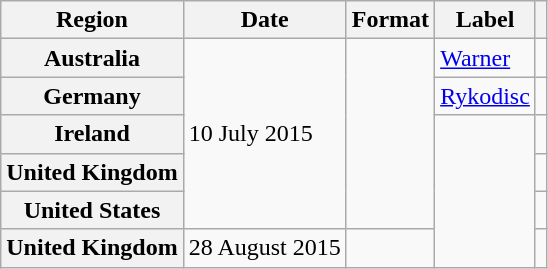<table class="wikitable plainrowheaders">
<tr>
<th scope="col">Region</th>
<th scope="col">Date</th>
<th scope="col">Format</th>
<th scope="col">Label</th>
<th scope="col"></th>
</tr>
<tr>
<th scope="row">Australia</th>
<td rowspan="5">10 July 2015</td>
<td rowspan="5"></td>
<td><a href='#'>Warner</a></td>
<td align="center"></td>
</tr>
<tr>
<th scope="row">Germany</th>
<td><a href='#'>Rykodisc</a></td>
<td align="center"></td>
</tr>
<tr>
<th scope="row">Ireland</th>
<td rowspan="4"></td>
<td align="center"></td>
</tr>
<tr>
<th scope="row">United Kingdom</th>
<td align="center"></td>
</tr>
<tr>
<th scope="row">United States</th>
<td align="center"></td>
</tr>
<tr>
<th scope="row">United Kingdom</th>
<td>28 August 2015</td>
<td></td>
<td align="center"></td>
</tr>
</table>
